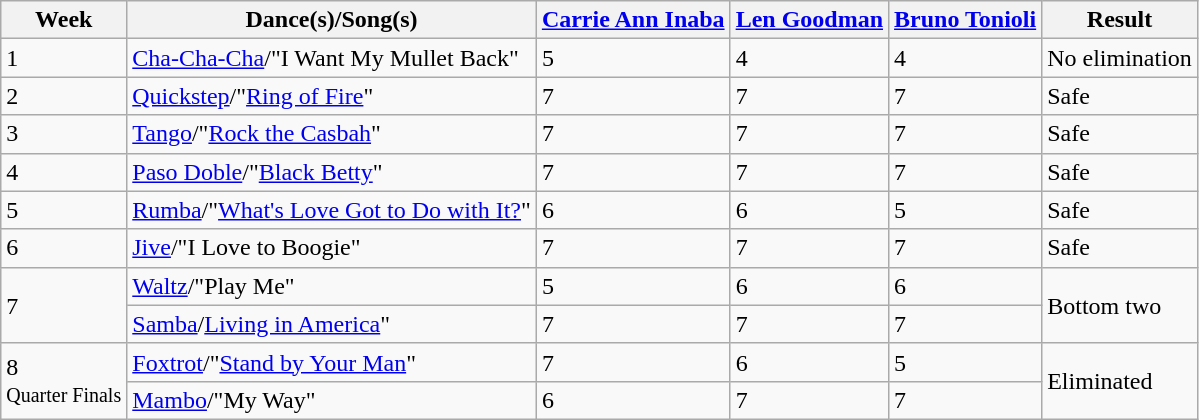<table class="wikitable">
<tr>
<th>Week</th>
<th>Dance(s)/Song(s)</th>
<th><a href='#'>Carrie Ann Inaba</a></th>
<th><a href='#'>Len Goodman</a></th>
<th><a href='#'>Bruno Tonioli</a></th>
<th>Result</th>
</tr>
<tr>
<td>1</td>
<td><a href='#'>Cha-Cha-Cha</a>/"I Want My Mullet Back"</td>
<td>5</td>
<td>4</td>
<td>4</td>
<td>No elimination</td>
</tr>
<tr>
<td>2</td>
<td><a href='#'>Quickstep</a>/"<a href='#'>Ring of Fire</a>"</td>
<td>7</td>
<td>7</td>
<td>7</td>
<td>Safe</td>
</tr>
<tr>
<td>3</td>
<td><a href='#'>Tango</a>/"<a href='#'>Rock the Casbah</a>"</td>
<td>7</td>
<td>7</td>
<td>7</td>
<td>Safe</td>
</tr>
<tr>
<td>4</td>
<td><a href='#'>Paso Doble</a>/"<a href='#'>Black Betty</a>"</td>
<td>7</td>
<td>7</td>
<td>7</td>
<td>Safe</td>
</tr>
<tr>
<td>5</td>
<td><a href='#'>Rumba</a>/"<a href='#'>What's Love Got to Do with It?</a>"</td>
<td>6</td>
<td>6</td>
<td>5</td>
<td>Safe</td>
</tr>
<tr>
<td>6</td>
<td><a href='#'>Jive</a>/"I Love to Boogie"</td>
<td>7</td>
<td>7</td>
<td>7</td>
<td>Safe</td>
</tr>
<tr>
<td rowspan="2">7</td>
<td><a href='#'>Waltz</a>/"Play Me"</td>
<td>5</td>
<td>6</td>
<td>6</td>
<td rowspan="2">Bottom two</td>
</tr>
<tr>
<td><a href='#'>Samba</a>/<a href='#'>Living in America</a>"</td>
<td>7</td>
<td>7</td>
<td>7</td>
</tr>
<tr>
<td rowspan="2">8<br><small>Quarter Finals</small></td>
<td><a href='#'>Foxtrot</a>/"<a href='#'>Stand by Your Man</a>"</td>
<td>7</td>
<td>6</td>
<td>5</td>
<td rowspan="2">Eliminated</td>
</tr>
<tr>
<td><a href='#'>Mambo</a>/"My Way"</td>
<td>6</td>
<td>7</td>
<td>7</td>
</tr>
</table>
